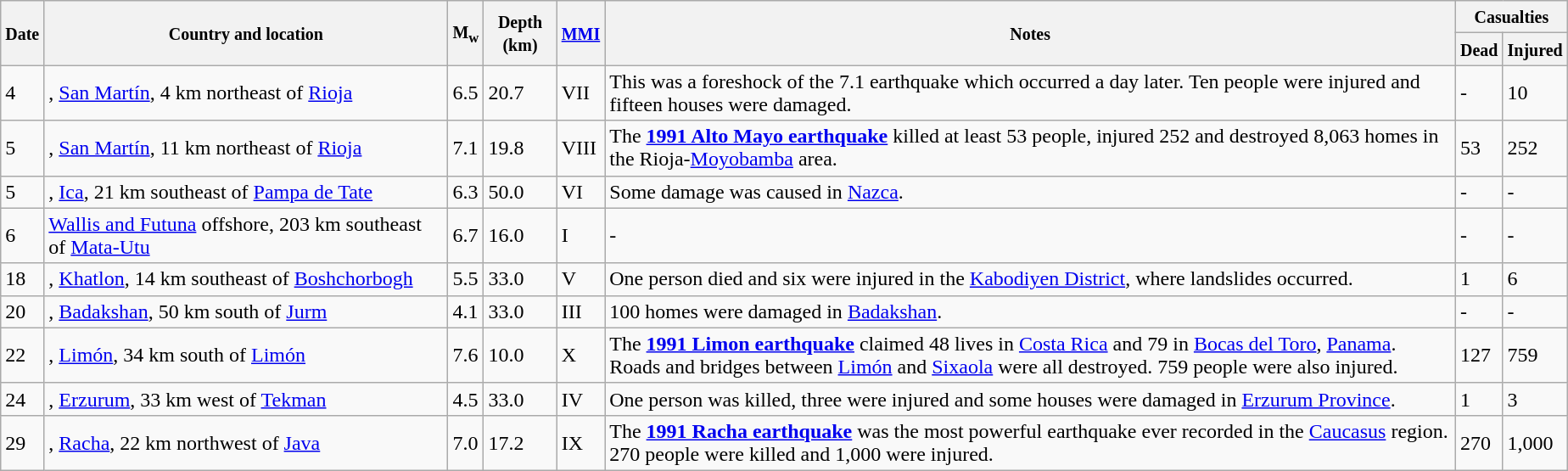<table class="wikitable sortable" style="border:1px black; margin-left:1em;">
<tr>
<th rowspan="2"><small>Date</small></th>
<th rowspan="2" style="width: 310px"><small>Country and location</small></th>
<th rowspan="2"><small>M<sub>w</sub></small></th>
<th rowspan="2"><small>Depth (km)</small></th>
<th rowspan="2"><small><a href='#'>MMI</a></small></th>
<th rowspan="2" class="unsortable"><small>Notes</small></th>
<th colspan="2"><small>Casualties</small></th>
</tr>
<tr>
<th><small>Dead</small></th>
<th><small>Injured</small></th>
</tr>
<tr>
<td>4</td>
<td>, <a href='#'>San Martín</a>, 4 km northeast of <a href='#'>Rioja</a></td>
<td>6.5</td>
<td>20.7</td>
<td>VII</td>
<td>This was a foreshock of the 7.1 earthquake which occurred a day later. Ten people were injured and fifteen houses were damaged.</td>
<td>-</td>
<td>10</td>
</tr>
<tr>
<td>5</td>
<td>, <a href='#'>San Martín</a>, 11 km northeast of <a href='#'>Rioja</a></td>
<td>7.1</td>
<td>19.8</td>
<td>VIII</td>
<td>The <strong><a href='#'>1991 Alto Mayo earthquake</a></strong> killed at least 53 people, injured 252 and destroyed 8,063 homes in the Rioja-<a href='#'>Moyobamba</a> area.</td>
<td>53</td>
<td>252</td>
</tr>
<tr>
<td>5</td>
<td>, <a href='#'>Ica</a>, 21 km southeast of <a href='#'>Pampa de Tate</a></td>
<td>6.3</td>
<td>50.0</td>
<td>VI</td>
<td>Some damage was caused in <a href='#'>Nazca</a>.</td>
<td>-</td>
<td>-</td>
</tr>
<tr>
<td>6</td>
<td> <a href='#'>Wallis and Futuna</a> offshore, 203 km southeast of <a href='#'>Mata-Utu</a></td>
<td>6.7</td>
<td>16.0</td>
<td>I</td>
<td>-</td>
<td>-</td>
<td>-</td>
</tr>
<tr>
<td>18</td>
<td>, <a href='#'>Khatlon</a>, 14 km southeast of <a href='#'>Boshchorbogh</a></td>
<td>5.5</td>
<td>33.0</td>
<td>V</td>
<td>One person died and six were injured in the <a href='#'>Kabodiyen District</a>, where landslides occurred.</td>
<td>1</td>
<td>6</td>
</tr>
<tr>
<td>20</td>
<td>, <a href='#'>Badakshan</a>, 50 km south of <a href='#'>Jurm</a></td>
<td>4.1</td>
<td>33.0</td>
<td>III</td>
<td>100 homes were damaged in <a href='#'>Badakshan</a>.</td>
<td>-</td>
<td>-</td>
</tr>
<tr>
<td>22</td>
<td>, <a href='#'>Limón</a>, 34 km south of <a href='#'>Limón</a></td>
<td>7.6</td>
<td>10.0</td>
<td>X</td>
<td>The <strong><a href='#'>1991 Limon earthquake</a></strong> claimed 48 lives in <a href='#'>Costa Rica</a> and 79 in <a href='#'>Bocas del Toro</a>, <a href='#'>Panama</a>. Roads and bridges between <a href='#'>Limón</a> and <a href='#'>Sixaola</a> were all destroyed. 759 people were also injured.</td>
<td>127</td>
<td>759</td>
</tr>
<tr>
<td>24</td>
<td>, <a href='#'>Erzurum</a>, 33 km west of <a href='#'>Tekman</a></td>
<td>4.5</td>
<td>33.0</td>
<td>IV</td>
<td>One person was killed, three were injured and some houses were damaged in <a href='#'>Erzurum Province</a>.</td>
<td>1</td>
<td>3</td>
</tr>
<tr>
<td>29</td>
<td>, <a href='#'>Racha</a>, 22 km northwest of <a href='#'>Java</a></td>
<td>7.0</td>
<td>17.2</td>
<td>IX</td>
<td>The <strong><a href='#'>1991 Racha earthquake</a></strong> was the most powerful earthquake ever recorded in the <a href='#'>Caucasus</a> region. 270 people were killed and 1,000 were injured.</td>
<td>270</td>
<td>1,000</td>
</tr>
<tr>
</tr>
</table>
